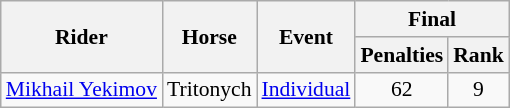<table class=wikitable style="font-size:90%">
<tr>
<th rowspan="2">Rider</th>
<th rowspan="2">Horse</th>
<th rowspan="2">Event</th>
<th colspan="2">Final</th>
</tr>
<tr>
<th>Penalties</th>
<th>Rank</th>
</tr>
<tr>
<td><a href='#'>Mikhail Yekimov</a></td>
<td>Tritonych</td>
<td><a href='#'>Individual</a></td>
<td align=center>62</td>
<td align=center>9</td>
</tr>
</table>
